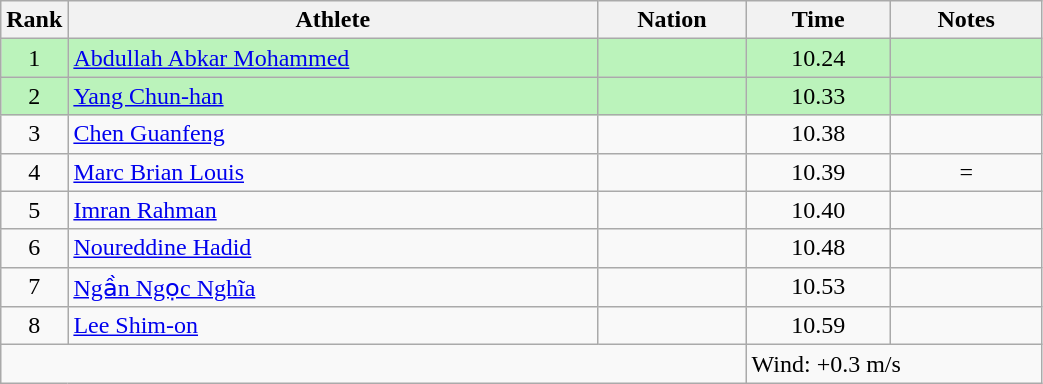<table class="wikitable sortable" style="text-align:center;width: 55%;">
<tr>
<th scope="col" style="width: 10px;">Rank</th>
<th scope="col">Athlete</th>
<th scope="col">Nation</th>
<th scope="col">Time</th>
<th scope="col">Notes</th>
</tr>
<tr bgcolor=bbf3bb>
<td>1</td>
<td align=left><a href='#'>Abdullah Abkar Mohammed</a></td>
<td align=left></td>
<td>10.24</td>
<td></td>
</tr>
<tr bgcolor=bbf3bb>
<td>2</td>
<td align=left><a href='#'>Yang Chun-han</a></td>
<td align=left></td>
<td>10.33</td>
<td></td>
</tr>
<tr>
<td>3</td>
<td align=left><a href='#'>Chen Guanfeng</a></td>
<td align=left></td>
<td>10.38</td>
<td></td>
</tr>
<tr>
<td>4</td>
<td align=left><a href='#'>Marc Brian Louis</a></td>
<td align=left></td>
<td>10.39</td>
<td>=</td>
</tr>
<tr>
<td>5</td>
<td align=left><a href='#'>Imran Rahman</a></td>
<td align=left></td>
<td>10.40</td>
<td></td>
</tr>
<tr>
<td>6</td>
<td align=left><a href='#'>Noureddine Hadid</a></td>
<td align=left></td>
<td>10.48</td>
<td></td>
</tr>
<tr>
<td>7</td>
<td align=left><a href='#'>Ngần Ngọc Nghĩa</a></td>
<td align=left></td>
<td>10.53</td>
<td></td>
</tr>
<tr>
<td>8</td>
<td align=left><a href='#'>Lee Shim-on</a></td>
<td align=left></td>
<td>10.59</td>
<td></td>
</tr>
<tr class="sortbottom">
<td colspan="3"></td>
<td colspan="2" style="text-align:left;">Wind: +0.3 m/s</td>
</tr>
</table>
